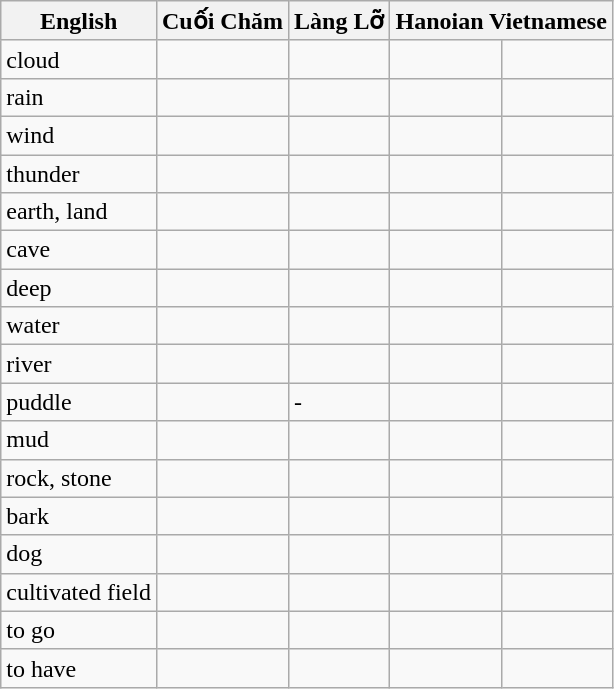<table class="wikitable">
<tr>
<th>English</th>
<th>Cuối Chăm</th>
<th>Làng Lỡ</th>
<th colspan="2">Hanoian Vietnamese</th>
</tr>
<tr>
<td>cloud</td>
<td></td>
<td></td>
<td></td>
<td></td>
</tr>
<tr>
<td>rain</td>
<td></td>
<td></td>
<td></td>
<td></td>
</tr>
<tr>
<td>wind</td>
<td></td>
<td></td>
<td></td>
<td></td>
</tr>
<tr>
<td>thunder</td>
<td></td>
<td></td>
<td></td>
<td></td>
</tr>
<tr>
<td>earth, land</td>
<td></td>
<td></td>
<td></td>
<td></td>
</tr>
<tr>
<td>cave</td>
<td></td>
<td></td>
<td></td>
<td></td>
</tr>
<tr>
<td>deep</td>
<td></td>
<td></td>
<td></td>
<td></td>
</tr>
<tr>
<td>water</td>
<td></td>
<td></td>
<td></td>
<td></td>
</tr>
<tr>
<td>river</td>
<td></td>
<td></td>
<td></td>
<td></td>
</tr>
<tr>
<td>puddle</td>
<td></td>
<td>-</td>
<td></td>
<td></td>
</tr>
<tr>
<td>mud</td>
<td></td>
<td></td>
<td></td>
<td></td>
</tr>
<tr>
<td>rock, stone</td>
<td></td>
<td></td>
<td></td>
<td></td>
</tr>
<tr>
<td>bark</td>
<td></td>
<td></td>
<td></td>
<td></td>
</tr>
<tr>
<td>dog</td>
<td></td>
<td></td>
<td></td>
<td></td>
</tr>
<tr>
<td>cultivated field</td>
<td></td>
<td></td>
<td></td>
<td></td>
</tr>
<tr>
<td>to go</td>
<td></td>
<td></td>
<td></td>
<td></td>
</tr>
<tr>
<td>to have</td>
<td></td>
<td></td>
<td></td>
<td></td>
</tr>
</table>
